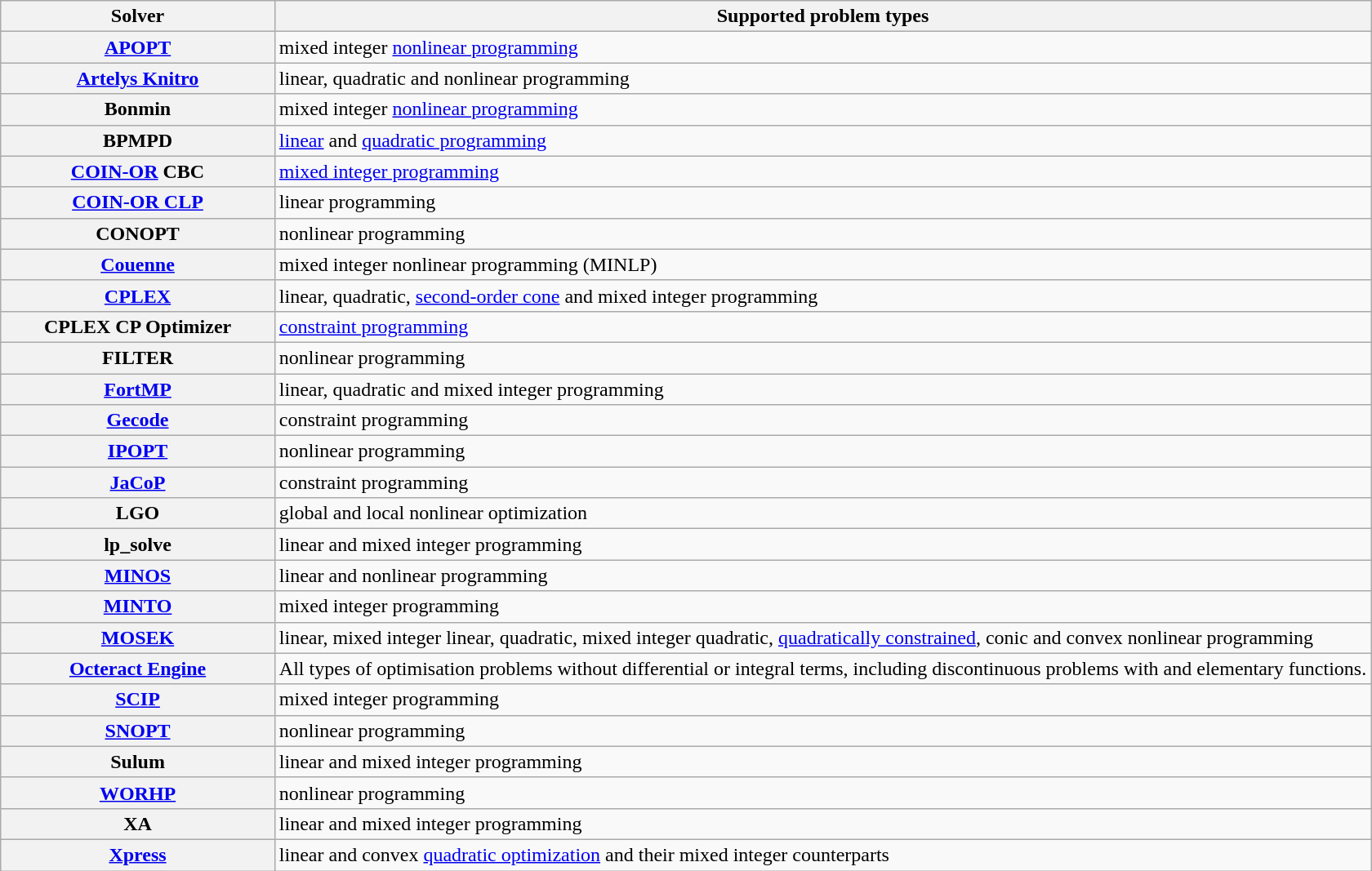<table class="wikitable sortable">
<tr>
<th width=20%>Solver</th>
<th width=80%>Supported problem types</th>
</tr>
<tr>
<th><a href='#'>APOPT</a></th>
<td>mixed integer <a href='#'>nonlinear programming</a></td>
</tr>
<tr>
<th><a href='#'>Artelys Knitro</a></th>
<td>linear, quadratic and nonlinear programming</td>
</tr>
<tr>
<th>Bonmin</th>
<td>mixed integer <a href='#'>nonlinear programming</a></td>
</tr>
<tr>
<th>BPMPD</th>
<td><a href='#'>linear</a> and <a href='#'>quadratic programming</a></td>
</tr>
<tr>
<th><a href='#'>COIN-OR</a> CBC</th>
<td><a href='#'>mixed integer programming</a></td>
</tr>
<tr>
<th><a href='#'>COIN-OR CLP</a></th>
<td>linear programming</td>
</tr>
<tr>
<th>CONOPT</th>
<td>nonlinear programming</td>
</tr>
<tr>
<th><a href='#'>Couenne</a></th>
<td>mixed integer nonlinear programming (MINLP)</td>
</tr>
<tr>
<th><a href='#'>CPLEX</a></th>
<td>linear, quadratic, <a href='#'>second-order cone</a> and mixed integer programming</td>
</tr>
<tr>
<th>CPLEX CP Optimizer</th>
<td><a href='#'>constraint programming</a></td>
</tr>
<tr>
<th>FILTER</th>
<td>nonlinear programming</td>
</tr>
<tr>
<th><a href='#'>FortMP</a></th>
<td>linear, quadratic and mixed integer programming</td>
</tr>
<tr>
<th><a href='#'>Gecode</a></th>
<td>constraint programming</td>
</tr>
<tr>
<th><a href='#'>IPOPT</a></th>
<td>nonlinear programming</td>
</tr>
<tr>
<th><a href='#'>JaCoP</a></th>
<td>constraint programming</td>
</tr>
<tr>
<th>LGO</th>
<td>global and local nonlinear optimization</td>
</tr>
<tr>
<th>lp_solve</th>
<td>linear and mixed integer programming</td>
</tr>
<tr>
<th><a href='#'>MINOS</a></th>
<td>linear and nonlinear programming</td>
</tr>
<tr>
<th><a href='#'>MINTO</a></th>
<td>mixed integer programming</td>
</tr>
<tr>
<th><a href='#'>MOSEK</a></th>
<td>linear, mixed integer linear, quadratic, mixed integer quadratic, <a href='#'>quadratically constrained</a>, conic and convex nonlinear programming</td>
</tr>
<tr>
<th><a href='#'>Octeract Engine</a></th>
<td>All types of optimisation problems without differential or integral terms, including discontinuous problems with  and  elementary functions.</td>
</tr>
<tr>
<th><a href='#'>SCIP</a></th>
<td>mixed integer programming</td>
</tr>
<tr>
<th><a href='#'>SNOPT</a></th>
<td>nonlinear programming</td>
</tr>
<tr>
<th>Sulum</th>
<td>linear and mixed integer programming</td>
</tr>
<tr>
<th><a href='#'>WORHP</a></th>
<td>nonlinear programming</td>
</tr>
<tr>
<th>XA</th>
<td>linear and mixed integer programming</td>
</tr>
<tr>
<th><a href='#'>Xpress</a></th>
<td>linear and convex <a href='#'>quadratic optimization</a> and their mixed integer counterparts</td>
</tr>
</table>
